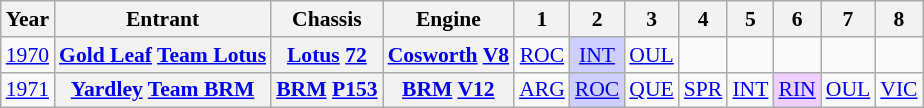<table class="wikitable" style="text-align:center; font-size:90%">
<tr>
<th>Year</th>
<th>Entrant</th>
<th>Chassis</th>
<th>Engine</th>
<th>1</th>
<th>2</th>
<th>3</th>
<th>4</th>
<th>5</th>
<th>6</th>
<th>7</th>
<th>8</th>
</tr>
<tr>
<td><a href='#'>1970</a></td>
<th><a href='#'>Gold Leaf</a> <a href='#'>Team Lotus</a></th>
<th><a href='#'>Lotus</a> <a href='#'>72</a></th>
<th><a href='#'>Cosworth</a> <a href='#'>V8</a></th>
<td><a href='#'>ROC</a></td>
<td style="background:#CFCFFF;"><a href='#'>INT</a><br></td>
<td><a href='#'>OUL</a></td>
<td></td>
<td></td>
<td></td>
<td></td>
<td></td>
</tr>
<tr>
<td><a href='#'>1971</a></td>
<th><a href='#'>Yardley</a> <a href='#'>Team BRM</a></th>
<th><a href='#'>BRM</a> <a href='#'>P153</a></th>
<th><a href='#'>BRM</a> <a href='#'>V12</a></th>
<td><a href='#'>ARG</a></td>
<td style="background:#CFCFFF;"><a href='#'>ROC</a><br></td>
<td><a href='#'>QUE</a></td>
<td><a href='#'>SPR</a></td>
<td><a href='#'>INT</a></td>
<td style="background:#EFCFFF;"><a href='#'>RIN</a><br></td>
<td><a href='#'>OUL</a></td>
<td><a href='#'>VIC</a></td>
</tr>
</table>
